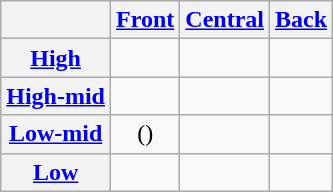<table class="wikitable" style="text-align:center">
<tr>
<th></th>
<th><a href='#'>Front</a></th>
<th><a href='#'>Central</a></th>
<th><a href='#'>Back</a></th>
</tr>
<tr align="center">
<th><a href='#'>High</a></th>
<td></td>
<td></td>
<td></td>
</tr>
<tr align="center">
<th><a href='#'>High-mid</a></th>
<td></td>
<td></td>
<td></td>
</tr>
<tr>
<th><a href='#'>Low-mid</a></th>
<td>()</td>
<td></td>
<td></td>
</tr>
<tr align="center">
<th><a href='#'>Low</a></th>
<td></td>
<td></td>
<td></td>
</tr>
</table>
